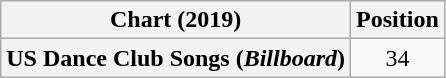<table class="wikitable plainrowheaders" style="text-align:center;">
<tr>
<th scope="col">Chart (2019)</th>
<th scope="col">Position</th>
</tr>
<tr>
<th scope="row">US Dance Club Songs (<em>Billboard</em>)</th>
<td>34</td>
</tr>
</table>
